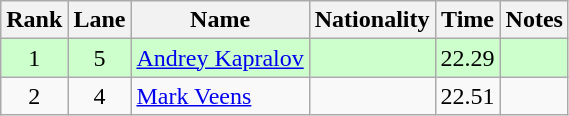<table class="wikitable sortable" style="text-align:center">
<tr>
<th>Rank</th>
<th>Lane</th>
<th>Name</th>
<th>Nationality</th>
<th>Time</th>
<th>Notes</th>
</tr>
<tr bgcolor=ccffcc>
<td>1</td>
<td>5</td>
<td align=left><a href='#'>Andrey Kapralov</a></td>
<td align=left></td>
<td>22.29</td>
<td></td>
</tr>
<tr>
<td>2</td>
<td>4</td>
<td align=left><a href='#'>Mark Veens</a></td>
<td align=left></td>
<td>22.51</td>
<td></td>
</tr>
</table>
